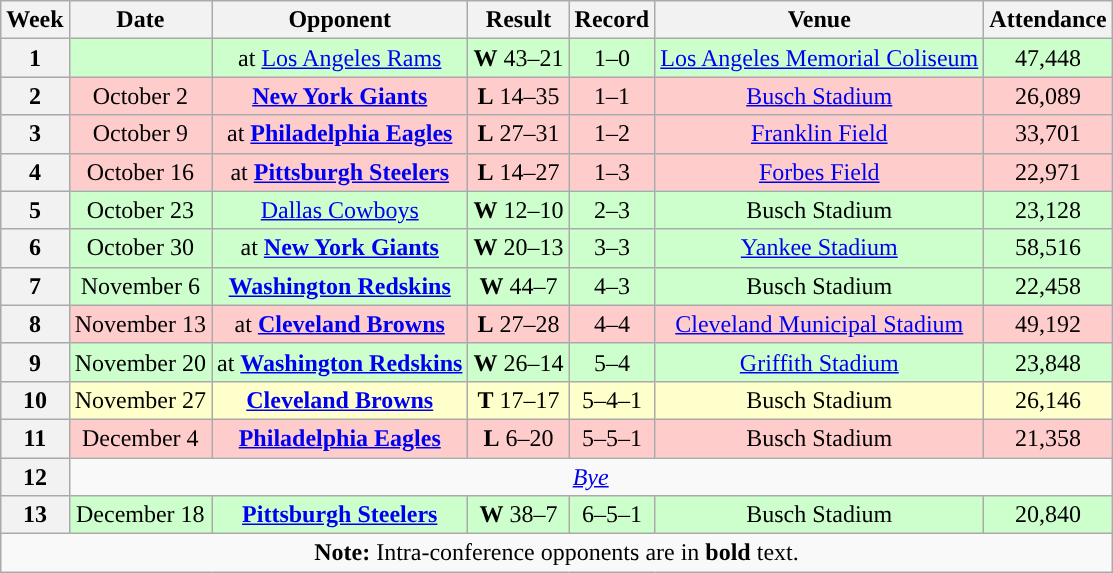<table class="wikitable" style="text-align:center">
<tr>
<th>Week</th>
<th>Date</th>
<th>Opponent</th>
<th>Result</th>
<th>Record</th>
<th>Venue</th>
<th>Attendance</th>
</tr>
<tr style="background:#cfc">
<th>1</th>
<td></td>
<td>at <a href='#'>Los Angeles Rams</a></td>
<td><strong>W</strong> 43–21</td>
<td>1–0</td>
<td><a href='#'>Los Angeles Memorial Coliseum</a></td>
<td>47,448</td>
</tr>
<tr style="background:#fcc">
<th>2</th>
<td>October 2</td>
<td><strong><a href='#'>New York Giants</a></strong></td>
<td><strong>L</strong> 14–35</td>
<td>1–1</td>
<td><a href='#'>Busch Stadium</a></td>
<td>26,089</td>
</tr>
<tr style="background:#fcc">
<th>3</th>
<td>October 9</td>
<td>at <strong><a href='#'>Philadelphia Eagles</a></strong></td>
<td><strong>L</strong> 27–31</td>
<td>1–2</td>
<td><a href='#'>Franklin Field</a></td>
<td>33,701</td>
</tr>
<tr style="background:#fcc">
<th>4</th>
<td>October 16</td>
<td>at <strong><a href='#'>Pittsburgh Steelers</a></strong></td>
<td><strong>L</strong> 14–27</td>
<td>1–3</td>
<td><a href='#'>Forbes Field</a></td>
<td>22,971</td>
</tr>
<tr style="background:#cfc">
<th>5</th>
<td>October 23</td>
<td><a href='#'>Dallas Cowboys</a></td>
<td><strong>W</strong> 12–10</td>
<td>2–3</td>
<td>Busch Stadium</td>
<td>23,128</td>
</tr>
<tr style="background:#cfc">
<th>6</th>
<td>October 30</td>
<td>at <strong><a href='#'>New York Giants</a></strong></td>
<td><strong>W</strong> 20–13</td>
<td>3–3</td>
<td><a href='#'>Yankee Stadium</a></td>
<td>58,516</td>
</tr>
<tr style="background:#cfc">
<th>7</th>
<td>November 6</td>
<td><strong><a href='#'>Washington Redskins</a></strong></td>
<td><strong>W</strong> 44–7</td>
<td>4–3</td>
<td>Busch Stadium</td>
<td>22,458</td>
</tr>
<tr style="background:#fcc">
<th>8</th>
<td>November 13</td>
<td>at <strong><a href='#'>Cleveland Browns</a></strong></td>
<td><strong>L</strong> 27–28</td>
<td>4–4</td>
<td><a href='#'>Cleveland Municipal Stadium</a></td>
<td>49,192</td>
</tr>
<tr style="background:#cfc">
<th>9</th>
<td>November 20</td>
<td>at <strong><a href='#'>Washington Redskins</a></strong></td>
<td><strong>W</strong> 26–14</td>
<td>5–4</td>
<td><a href='#'>Griffith Stadium</a></td>
<td>23,848</td>
</tr>
<tr style="background:#ffc">
<th>10</th>
<td>November 27</td>
<td><strong><a href='#'>Cleveland Browns</a></strong></td>
<td><strong>T</strong> 17–17</td>
<td>5–4–1</td>
<td>Busch Stadium</td>
<td>26,146</td>
</tr>
<tr style="background:#fcc">
<th>11</th>
<td>December 4</td>
<td><strong><a href='#'>Philadelphia Eagles</a></strong></td>
<td><strong>L</strong> 6–20</td>
<td>5–5–1</td>
<td>Busch Stadium</td>
<td>21,358</td>
</tr>
<tr>
<th>12</th>
<td colspan=6 align="center"><em><a href='#'>Bye</a></em></td>
</tr>
<tr style="background:#cfc">
<th>13</th>
<td>December 18</td>
<td><strong><a href='#'>Pittsburgh Steelers</a></strong></td>
<td><strong>W</strong> 38–7</td>
<td>6–5–1</td>
<td>Busch Stadium</td>
<td>20,840</td>
</tr>
<tr>
<td colspan="8"><strong>Note:</strong> Intra-conference opponents are in <strong>bold</strong> text.</td>
</tr>
</table>
